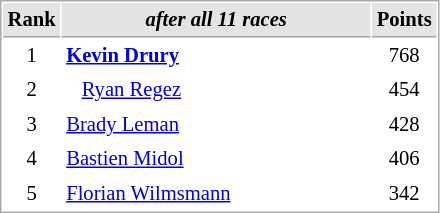<table cellspacing="1" cellpadding="3" style="border:1px solid #aaa; font-size:86%;">
<tr style="background:#e4e4e4;">
<th style="border-bottom:1px solid #aaa; width:10px;">Rank</th>
<th style="border-bottom:1px solid #aaa; width:200px;"><em>after all 11 races</em></th>
<th style="border-bottom:1px solid #aaa; width:20px;">Points</th>
</tr>
<tr>
<td align=center>1</td>
<td><strong> <a href='#'>Kevin Drury</a></strong></td>
<td align=center>768</td>
</tr>
<tr>
<td align=center>2</td>
<td>   <a href='#'>Ryan Regez</a></td>
<td align=center>454</td>
</tr>
<tr>
<td align=center>3</td>
<td> <a href='#'>Brady Leman</a></td>
<td align=center>428</td>
</tr>
<tr>
<td align=center>4</td>
<td> <a href='#'>Bastien Midol</a></td>
<td align=center>406</td>
</tr>
<tr>
<td align=center>5</td>
<td> <a href='#'>Florian Wilmsmann</a></td>
<td align=center>342</td>
</tr>
</table>
